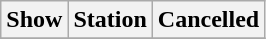<table class="wikitable">
<tr>
<th>Show</th>
<th>Station</th>
<th>Cancelled</th>
</tr>
<tr>
</tr>
</table>
